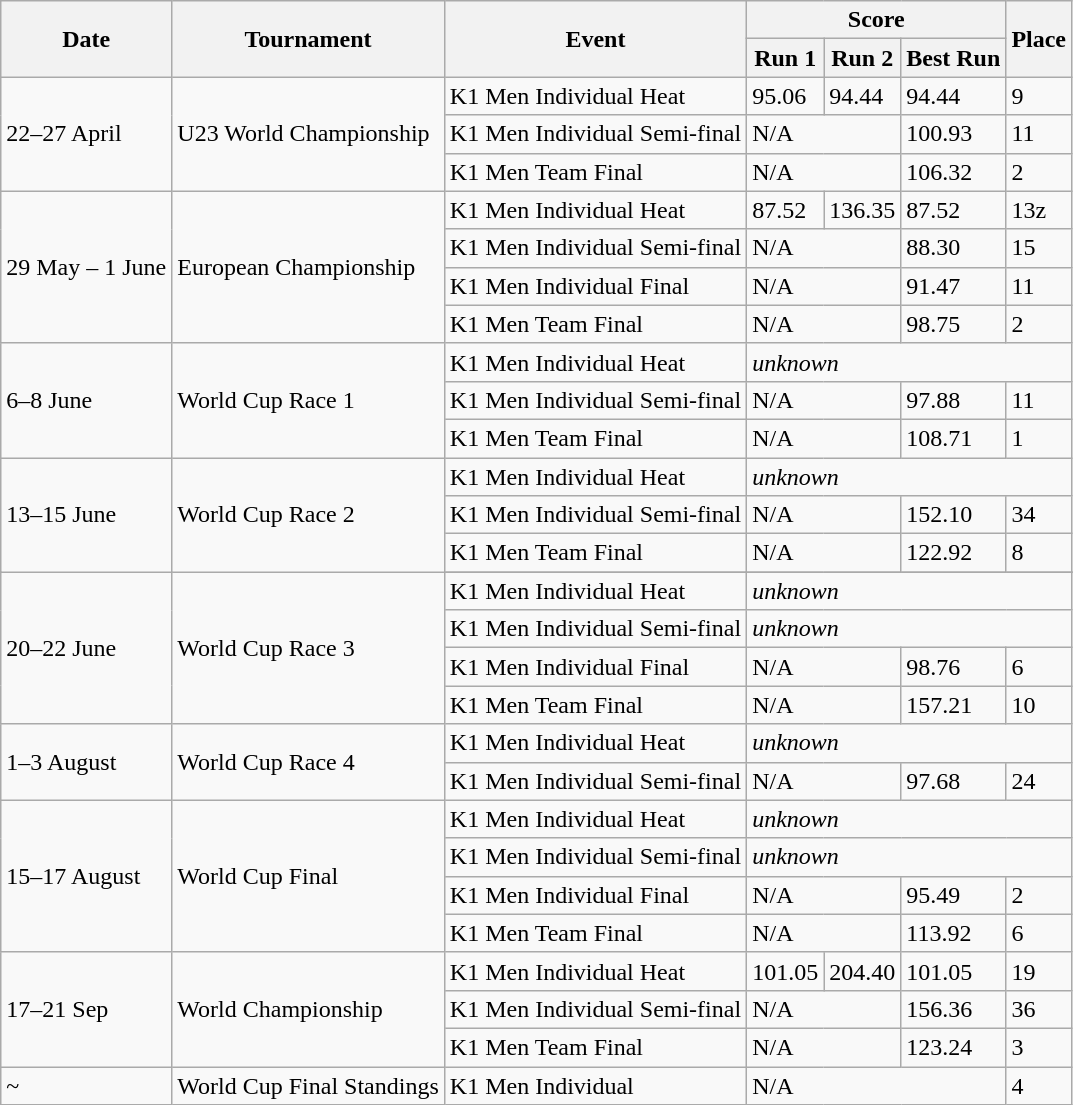<table class="wikitable">
<tr>
<th rowspan="2">Date</th>
<th rowspan="2">Tournament</th>
<th rowspan="2">Event</th>
<th colspan="3">Score</th>
<th rowspan="2">Place</th>
</tr>
<tr>
<th>Run 1</th>
<th>Run 2</th>
<th>Best Run</th>
</tr>
<tr>
<td rowspan="3">22–27 April</td>
<td rowspan="3">U23 World Championship</td>
<td>K1 Men Individual Heat</td>
<td>95.06</td>
<td>94.44</td>
<td>94.44</td>
<td>9</td>
</tr>
<tr>
<td>K1 Men Individual Semi-final</td>
<td colspan="2">N/A</td>
<td>100.93</td>
<td>11</td>
</tr>
<tr>
<td>K1 Men Team Final</td>
<td colspan="2">N/A</td>
<td>106.32</td>
<td>2</td>
</tr>
<tr>
<td rowspan="4">29 May – 1 June</td>
<td rowspan="4">European Championship</td>
<td>K1 Men Individual Heat</td>
<td>87.52</td>
<td>136.35</td>
<td>87.52</td>
<td>13z</td>
</tr>
<tr>
<td>K1 Men Individual Semi-final</td>
<td colspan="2">N/A</td>
<td>88.30</td>
<td>15</td>
</tr>
<tr>
<td>K1 Men Individual Final</td>
<td colspan="2">N/A</td>
<td>91.47</td>
<td>11</td>
</tr>
<tr>
<td>K1 Men Team Final</td>
<td colspan="2">N/A</td>
<td>98.75</td>
<td>2</td>
</tr>
<tr>
<td rowspan="3">6–8 June</td>
<td rowspan="3">World Cup Race 1</td>
<td>K1 Men Individual Heat</td>
<td colspan="4"><em>unknown</em></td>
</tr>
<tr>
<td>K1 Men Individual Semi-final</td>
<td colspan="2">N/A</td>
<td>97.88</td>
<td>11</td>
</tr>
<tr>
<td>K1 Men Team Final</td>
<td colspan="2">N/A</td>
<td>108.71</td>
<td>1</td>
</tr>
<tr>
<td rowspan="3">13–15 June</td>
<td rowspan="3">World Cup Race 2</td>
<td>K1 Men Individual Heat</td>
<td colspan="4"><em>unknown</em></td>
</tr>
<tr>
<td>K1 Men Individual Semi-final</td>
<td colspan="2">N/A</td>
<td>152.10</td>
<td>34</td>
</tr>
<tr>
<td>K1 Men Team Final</td>
<td colspan="2">N/A</td>
<td>122.92</td>
<td>8</td>
</tr>
<tr>
<td rowspan="5">20–22 June</td>
<td rowspan="5">World Cup Race 3</td>
</tr>
<tr>
<td>K1 Men Individual Heat</td>
<td colspan="4"><em>unknown</em></td>
</tr>
<tr>
<td>K1 Men Individual Semi-final</td>
<td colspan="4"><em>unknown</em></td>
</tr>
<tr>
<td>K1 Men Individual Final</td>
<td colspan="2">N/A</td>
<td>98.76</td>
<td>6</td>
</tr>
<tr>
<td>K1 Men Team Final</td>
<td colspan="2">N/A</td>
<td>157.21</td>
<td>10</td>
</tr>
<tr>
<td rowspan="2">1–3 August</td>
<td rowspan="2">World Cup Race 4</td>
<td>K1 Men Individual Heat</td>
<td colspan="4"><em>unknown</em></td>
</tr>
<tr>
<td>K1 Men Individual Semi-final</td>
<td colspan="2">N/A</td>
<td>97.68</td>
<td>24</td>
</tr>
<tr>
<td rowspan="4">15–17 August</td>
<td rowspan="4">World Cup Final</td>
<td>K1 Men Individual Heat</td>
<td colspan="4"><em>unknown</em></td>
</tr>
<tr>
<td>K1 Men Individual Semi-final</td>
<td colspan="4"><em>unknown</em></td>
</tr>
<tr>
<td>K1 Men Individual Final</td>
<td colspan="2">N/A</td>
<td>95.49</td>
<td>2</td>
</tr>
<tr>
<td>K1 Men Team Final</td>
<td colspan="2">N/A</td>
<td>113.92</td>
<td>6</td>
</tr>
<tr>
<td rowspan="3">17–21 Sep</td>
<td rowspan="3">World Championship</td>
<td>K1 Men Individual Heat</td>
<td>101.05</td>
<td>204.40</td>
<td>101.05</td>
<td>19</td>
</tr>
<tr>
<td>K1 Men Individual Semi-final</td>
<td colspan="2">N/A</td>
<td>156.36</td>
<td>36</td>
</tr>
<tr>
<td>K1 Men Team Final</td>
<td colspan="2">N/A</td>
<td>123.24</td>
<td>3</td>
</tr>
<tr>
<td>~</td>
<td>World Cup Final Standings</td>
<td>K1 Men Individual</td>
<td colspan="3">N/A</td>
<td>4</td>
</tr>
</table>
